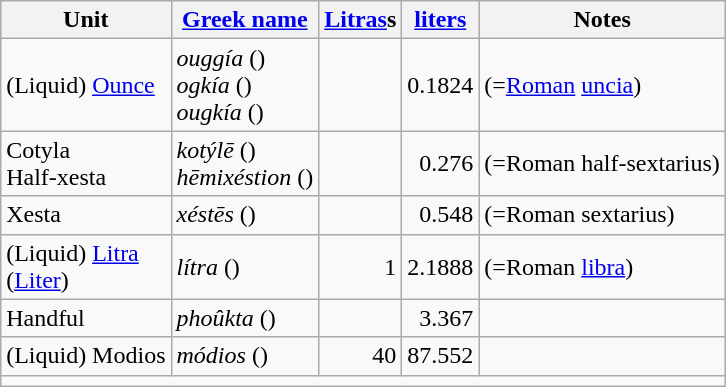<table class="wikitable" style="margin: 1em auto 1em auto">
<tr>
<th>Unit</th>
<th><a href='#'>Greek name</a></th>
<th><a href='#'>Litras</a>s</th>
<th><a href='#'>liters</a></th>
<th>Notes</th>
</tr>
<tr>
<td>(Liquid) <a href='#'>Ounce</a></td>
<td><em>ouggía</em> ()<br> <em>ogkía</em> ()<br> <em>ougkía</em> ()</td>
<td align=right></td>
<td align=right>0.1824</td>
<td>(=<a href='#'>Roman</a> <a href='#'>uncia</a>)</td>
</tr>
<tr>
<td>Cotyla<br>Half-xesta</td>
<td><em>kotýlē</em> ()<br> <em>hēmixéstion</em> ()</td>
<td align=right></td>
<td align=right>0.276</td>
<td>(=Roman half-sextarius)</td>
</tr>
<tr>
<td>Xesta</td>
<td><em>xéstēs</em> ()</td>
<td align=right></td>
<td align=right>0.548</td>
<td>(=Roman sextarius)</td>
</tr>
<tr>
<td>(Liquid) <a href='#'>Litra</a><br>(<a href='#'>Liter</a>)</td>
<td><em>lítra</em> ()</td>
<td align=right>1</td>
<td align=right>2.1888</td>
<td>(=Roman <a href='#'>libra</a>)</td>
</tr>
<tr>
<td>Handful</td>
<td><em>phoûkta</em> ()</td>
<td align=right></td>
<td align=right>3.367</td>
<td></td>
</tr>
<tr>
<td>(Liquid) Modios</td>
<td><em>módios</em> ()</td>
<td align=right>40</td>
<td align=right>87.552</td>
<td></td>
</tr>
<tr>
<td colspan=7></td>
</tr>
</table>
